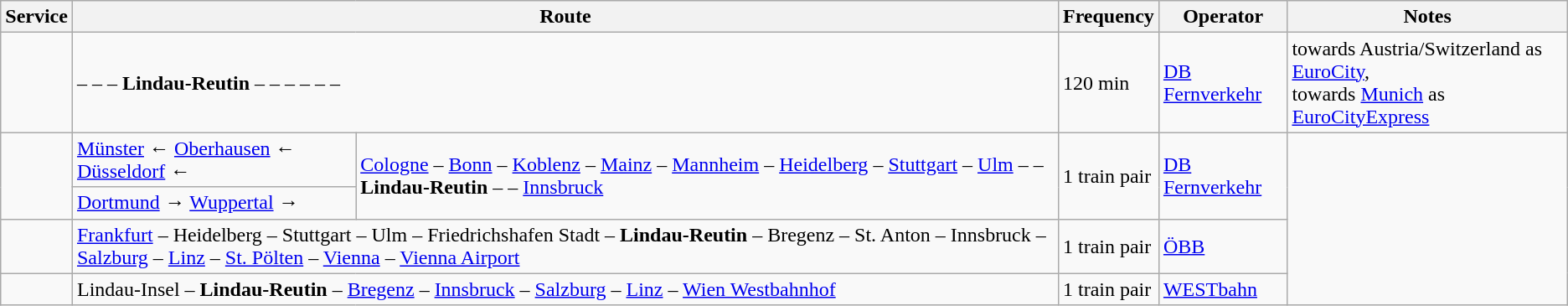<table class="wikitable">
<tr>
<th>Service</th>
<th colspan=2>Route</th>
<th>Frequency</th>
<th>Operator</th>
<th>Notes</th>
</tr>
<tr>
<td></td>
<td colspan=2> –  –  – <strong>Lindau-Reutin</strong> –  –  –  –  –  – </td>
<td>120 min</td>
<td><a href='#'>DB Fernverkehr</a></td>
<td>towards Austria/Switzerland as <a href='#'>EuroCity</a>,<br>towards <a href='#'>Munich</a> as <a href='#'>EuroCityExpress</a></td>
</tr>
<tr>
<td rowspan=2></td>
<td><a href='#'>Münster</a> ← <a href='#'>Oberhausen</a> ← <a href='#'>Düsseldorf</a> ←</td>
<td rowspan="2"><a href='#'>Cologne</a> – <a href='#'>Bonn</a> – <a href='#'>Koblenz</a> – <a href='#'>Mainz</a> – <a href='#'>Mannheim</a> – <a href='#'>Heidelberg</a> – <a href='#'>Stuttgart</a> – <a href='#'>Ulm</a> –  – <strong>Lindau-Reutin</strong> –  –  <a href='#'>Innsbruck</a></td>
<td rowspan="2">1 train pair</td>
<td rowspan="2"><a href='#'>DB Fernverkehr</a></td>
<td rowspan=4></td>
</tr>
<tr>
<td><a href='#'>Dortmund</a> → <a href='#'>Wuppertal</a> →</td>
</tr>
<tr>
<td></td>
<td colspan=2><a href='#'>Frankfurt</a> – Heidelberg – Stuttgart – Ulm – Friedrichshafen Stadt – <strong>Lindau-Reutin</strong> – Bregenz – St. Anton – Innsbruck –  <a href='#'>Salzburg</a> – <a href='#'>Linz</a> – <a href='#'>St. Pölten</a>  – <a href='#'>Vienna</a> – <a href='#'>Vienna Airport</a></td>
<td>1 train pair</td>
<td><a href='#'>ÖBB</a></td>
</tr>
<tr>
<td></td>
<td colspan=2>Lindau-Insel – <strong>Lindau-Reutin</strong> – <a href='#'>Bregenz</a> – <a href='#'>Innsbruck</a> – <a href='#'>Salzburg</a> – <a href='#'>Linz</a> – <a href='#'>Wien Westbahnhof</a></td>
<td>1 train pair</td>
<td><a href='#'>WESTbahn</a></td>
</tr>
</table>
